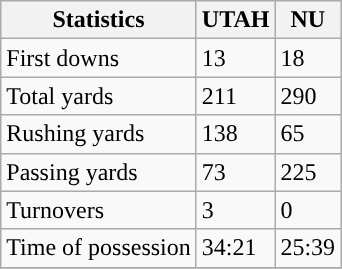<table class="wikitable">
<tr>
<th>Statistics</th>
<th>UTAH</th>
<th>NU</th>
</tr>
<tr>
<td>First downs</td>
<td>13</td>
<td>18</td>
</tr>
<tr>
<td>Total yards</td>
<td>211</td>
<td>290</td>
</tr>
<tr>
<td>Rushing yards</td>
<td>138</td>
<td>65</td>
</tr>
<tr>
<td>Passing yards</td>
<td>73</td>
<td>225</td>
</tr>
<tr>
<td>Turnovers</td>
<td>3</td>
<td>0</td>
</tr>
<tr>
<td>Time of possession</td>
<td>34:21</td>
<td>25:39</td>
</tr>
<tr>
</tr>
</table>
